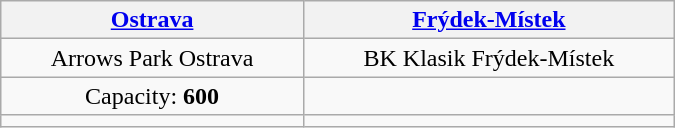<table class="wikitable" style="text-align:center" width=450>
<tr>
<th><strong> <a href='#'>Ostrava</a></strong></th>
<th><strong> <a href='#'>Frýdek-Místek</a></strong></th>
</tr>
<tr>
<td>Arrows Park Ostrava</td>
<td>BK Klasik Frýdek-Místek</td>
</tr>
<tr>
<td>Capacity: <strong>600</strong></td>
<td></td>
</tr>
<tr>
<td></td>
<td></td>
</tr>
</table>
